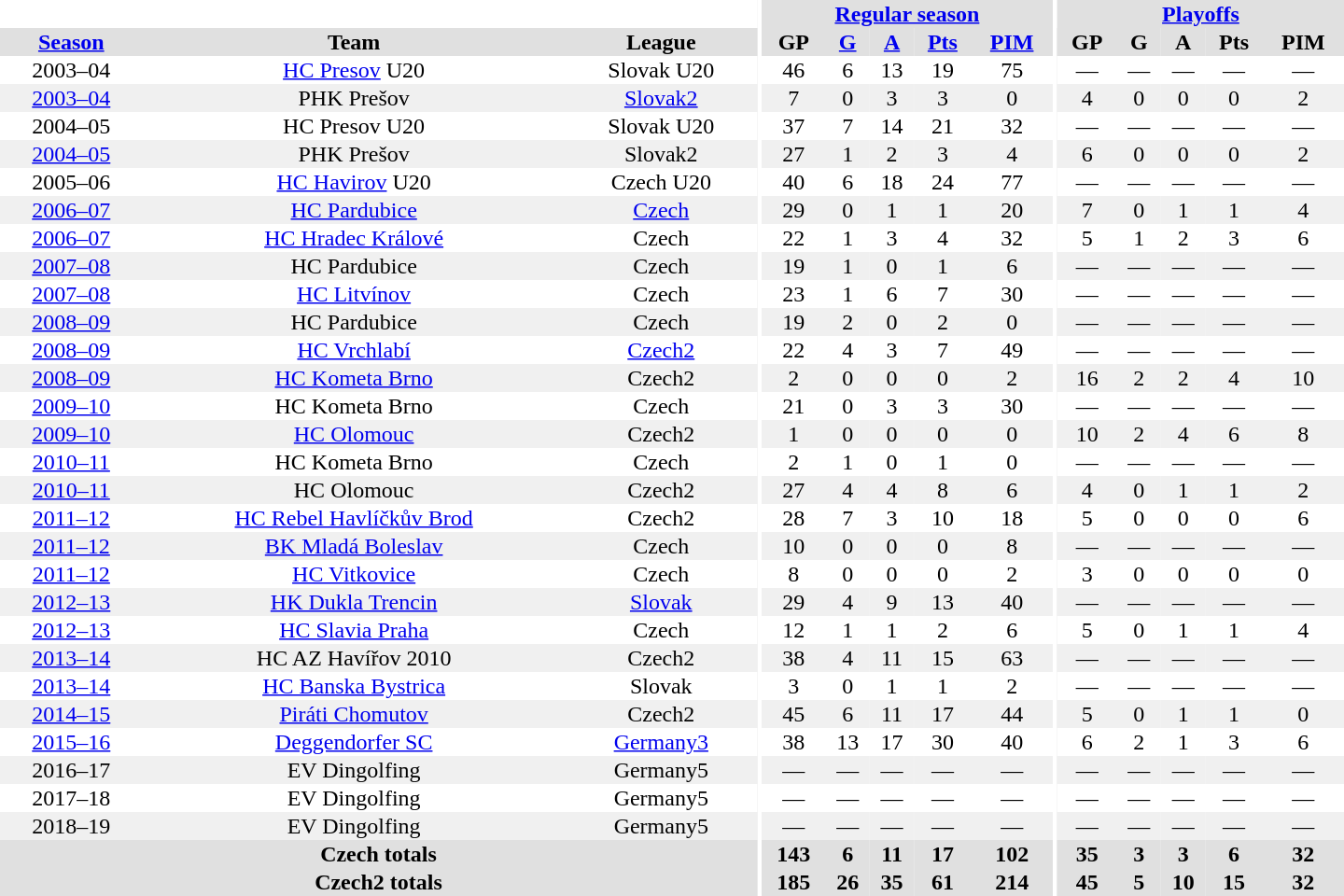<table border="0" cellpadding="1" cellspacing="0" style="text-align:center; width:60em">
<tr bgcolor="#e0e0e0">
<th colspan="3" bgcolor="#ffffff"></th>
<th rowspan="99" bgcolor="#ffffff"></th>
<th colspan="5"><a href='#'>Regular season</a></th>
<th rowspan="99" bgcolor="#ffffff"></th>
<th colspan="5"><a href='#'>Playoffs</a></th>
</tr>
<tr bgcolor="#e0e0e0">
<th><a href='#'>Season</a></th>
<th>Team</th>
<th>League</th>
<th>GP</th>
<th><a href='#'>G</a></th>
<th><a href='#'>A</a></th>
<th><a href='#'>Pts</a></th>
<th><a href='#'>PIM</a></th>
<th>GP</th>
<th>G</th>
<th>A</th>
<th>Pts</th>
<th>PIM</th>
</tr>
<tr>
<td>2003–04</td>
<td><a href='#'>HC Presov</a> U20</td>
<td>Slovak U20</td>
<td>46</td>
<td>6</td>
<td>13</td>
<td>19</td>
<td>75</td>
<td>—</td>
<td>—</td>
<td>—</td>
<td>—</td>
<td>—</td>
</tr>
<tr bgcolor="#f0f0f0">
<td><a href='#'>2003–04</a></td>
<td>PHK Prešov</td>
<td><a href='#'>Slovak2</a></td>
<td>7</td>
<td>0</td>
<td>3</td>
<td>3</td>
<td>0</td>
<td>4</td>
<td>0</td>
<td>0</td>
<td>0</td>
<td>2</td>
</tr>
<tr>
<td>2004–05</td>
<td>HC Presov U20</td>
<td>Slovak U20</td>
<td>37</td>
<td>7</td>
<td>14</td>
<td>21</td>
<td>32</td>
<td>—</td>
<td>—</td>
<td>—</td>
<td>—</td>
<td>—</td>
</tr>
<tr bgcolor="#f0f0f0">
<td><a href='#'>2004–05</a></td>
<td>PHK Prešov</td>
<td>Slovak2</td>
<td>27</td>
<td>1</td>
<td>2</td>
<td>3</td>
<td>4</td>
<td>6</td>
<td>0</td>
<td>0</td>
<td>0</td>
<td>2</td>
</tr>
<tr>
<td>2005–06</td>
<td><a href='#'>HC Havirov</a> U20</td>
<td>Czech U20</td>
<td>40</td>
<td>6</td>
<td>18</td>
<td>24</td>
<td>77</td>
<td>—</td>
<td>—</td>
<td>—</td>
<td>—</td>
<td>—</td>
</tr>
<tr bgcolor="#f0f0f0">
<td><a href='#'>2006–07</a></td>
<td><a href='#'>HC Pardubice</a></td>
<td><a href='#'>Czech</a></td>
<td>29</td>
<td>0</td>
<td>1</td>
<td>1</td>
<td>20</td>
<td>7</td>
<td>0</td>
<td>1</td>
<td>1</td>
<td>4</td>
</tr>
<tr>
<td><a href='#'>2006–07</a></td>
<td><a href='#'>HC Hradec Králové</a></td>
<td>Czech</td>
<td>22</td>
<td>1</td>
<td>3</td>
<td>4</td>
<td>32</td>
<td>5</td>
<td>1</td>
<td>2</td>
<td>3</td>
<td>6</td>
</tr>
<tr bgcolor="#f0f0f0">
<td><a href='#'>2007–08</a></td>
<td>HC Pardubice</td>
<td>Czech</td>
<td>19</td>
<td>1</td>
<td>0</td>
<td>1</td>
<td>6</td>
<td>—</td>
<td>—</td>
<td>—</td>
<td>—</td>
<td>—</td>
</tr>
<tr>
<td><a href='#'>2007–08</a></td>
<td><a href='#'>HC Litvínov</a></td>
<td>Czech</td>
<td>23</td>
<td>1</td>
<td>6</td>
<td>7</td>
<td>30</td>
<td>—</td>
<td>—</td>
<td>—</td>
<td>—</td>
<td>—</td>
</tr>
<tr bgcolor="#f0f0f0">
<td><a href='#'>2008–09</a></td>
<td>HC Pardubice</td>
<td>Czech</td>
<td>19</td>
<td>2</td>
<td>0</td>
<td>2</td>
<td>0</td>
<td>—</td>
<td>—</td>
<td>—</td>
<td>—</td>
<td>—</td>
</tr>
<tr>
<td><a href='#'>2008–09</a></td>
<td><a href='#'>HC Vrchlabí</a></td>
<td><a href='#'>Czech2</a></td>
<td>22</td>
<td>4</td>
<td>3</td>
<td>7</td>
<td>49</td>
<td>—</td>
<td>—</td>
<td>—</td>
<td>—</td>
<td>—</td>
</tr>
<tr bgcolor="#f0f0f0">
<td><a href='#'>2008–09</a></td>
<td><a href='#'>HC Kometa Brno</a></td>
<td>Czech2</td>
<td>2</td>
<td>0</td>
<td>0</td>
<td>0</td>
<td>2</td>
<td>16</td>
<td>2</td>
<td>2</td>
<td>4</td>
<td>10</td>
</tr>
<tr>
<td><a href='#'>2009–10</a></td>
<td>HC Kometa Brno</td>
<td>Czech</td>
<td>21</td>
<td>0</td>
<td>3</td>
<td>3</td>
<td>30</td>
<td>—</td>
<td>—</td>
<td>—</td>
<td>—</td>
<td>—</td>
</tr>
<tr bgcolor="#f0f0f0">
<td><a href='#'>2009–10</a></td>
<td><a href='#'>HC Olomouc</a></td>
<td>Czech2</td>
<td>1</td>
<td>0</td>
<td>0</td>
<td>0</td>
<td>0</td>
<td>10</td>
<td>2</td>
<td>4</td>
<td>6</td>
<td>8</td>
</tr>
<tr>
<td><a href='#'>2010–11</a></td>
<td>HC Kometa Brno</td>
<td>Czech</td>
<td>2</td>
<td>1</td>
<td>0</td>
<td>1</td>
<td>0</td>
<td>—</td>
<td>—</td>
<td>—</td>
<td>—</td>
<td>—</td>
</tr>
<tr bgcolor="#f0f0f0">
<td><a href='#'>2010–11</a></td>
<td>HC Olomouc</td>
<td>Czech2</td>
<td>27</td>
<td>4</td>
<td>4</td>
<td>8</td>
<td>6</td>
<td>4</td>
<td>0</td>
<td>1</td>
<td>1</td>
<td>2</td>
</tr>
<tr>
<td><a href='#'>2011–12</a></td>
<td><a href='#'>HC Rebel Havlíčkův Brod</a></td>
<td>Czech2</td>
<td>28</td>
<td>7</td>
<td>3</td>
<td>10</td>
<td>18</td>
<td>5</td>
<td>0</td>
<td>0</td>
<td>0</td>
<td>6</td>
</tr>
<tr bgcolor="#f0f0f0">
<td><a href='#'>2011–12</a></td>
<td><a href='#'>BK Mladá Boleslav</a></td>
<td>Czech</td>
<td>10</td>
<td>0</td>
<td>0</td>
<td>0</td>
<td>8</td>
<td>—</td>
<td>—</td>
<td>—</td>
<td>—</td>
<td>—</td>
</tr>
<tr>
<td><a href='#'>2011–12</a></td>
<td><a href='#'>HC Vitkovice</a></td>
<td>Czech</td>
<td>8</td>
<td>0</td>
<td>0</td>
<td>0</td>
<td>2</td>
<td>3</td>
<td>0</td>
<td>0</td>
<td>0</td>
<td>0</td>
</tr>
<tr bgcolor="#f0f0f0">
<td><a href='#'>2012–13</a></td>
<td><a href='#'>HK Dukla Trencin</a></td>
<td><a href='#'>Slovak</a></td>
<td>29</td>
<td>4</td>
<td>9</td>
<td>13</td>
<td>40</td>
<td>—</td>
<td>—</td>
<td>—</td>
<td>—</td>
<td>—</td>
</tr>
<tr>
<td><a href='#'>2012–13</a></td>
<td><a href='#'>HC Slavia Praha</a></td>
<td>Czech</td>
<td>12</td>
<td>1</td>
<td>1</td>
<td>2</td>
<td>6</td>
<td>5</td>
<td>0</td>
<td>1</td>
<td>1</td>
<td>4</td>
</tr>
<tr bgcolor="#f0f0f0">
<td><a href='#'>2013–14</a></td>
<td>HC AZ Havířov 2010</td>
<td>Czech2</td>
<td>38</td>
<td>4</td>
<td>11</td>
<td>15</td>
<td>63</td>
<td>—</td>
<td>—</td>
<td>—</td>
<td>—</td>
<td>—</td>
</tr>
<tr>
<td><a href='#'>2013–14</a></td>
<td><a href='#'>HC Banska Bystrica</a></td>
<td>Slovak</td>
<td>3</td>
<td>0</td>
<td>1</td>
<td>1</td>
<td>2</td>
<td>—</td>
<td>—</td>
<td>—</td>
<td>—</td>
<td>—</td>
</tr>
<tr bgcolor="#f0f0f0">
<td><a href='#'>2014–15</a></td>
<td><a href='#'>Piráti Chomutov</a></td>
<td>Czech2</td>
<td>45</td>
<td>6</td>
<td>11</td>
<td>17</td>
<td>44</td>
<td>5</td>
<td>0</td>
<td>1</td>
<td>1</td>
<td>0</td>
</tr>
<tr>
<td><a href='#'>2015–16</a></td>
<td><a href='#'>Deggendorfer SC</a></td>
<td><a href='#'>Germany3</a></td>
<td>38</td>
<td>13</td>
<td>17</td>
<td>30</td>
<td>40</td>
<td>6</td>
<td>2</td>
<td>1</td>
<td>3</td>
<td>6</td>
</tr>
<tr bgcolor="#f0f0f0">
<td>2016–17</td>
<td>EV Dingolfing</td>
<td>Germany5</td>
<td>—</td>
<td>—</td>
<td>—</td>
<td>—</td>
<td>—</td>
<td>—</td>
<td>—</td>
<td>—</td>
<td>—</td>
<td>—</td>
</tr>
<tr>
<td>2017–18</td>
<td>EV Dingolfing</td>
<td>Germany5</td>
<td>—</td>
<td>—</td>
<td>—</td>
<td>—</td>
<td>—</td>
<td>—</td>
<td>—</td>
<td>—</td>
<td>—</td>
<td>—</td>
</tr>
<tr bgcolor="#f0f0f0">
<td>2018–19</td>
<td>EV Dingolfing</td>
<td>Germany5</td>
<td>—</td>
<td>—</td>
<td>—</td>
<td>—</td>
<td>—</td>
<td>—</td>
<td>—</td>
<td>—</td>
<td>—</td>
<td>—</td>
</tr>
<tr>
</tr>
<tr ALIGN="center" bgcolor="#e0e0e0">
<th colspan="3">Czech totals</th>
<th ALIGN="center">143</th>
<th ALIGN="center">6</th>
<th ALIGN="center">11</th>
<th ALIGN="center">17</th>
<th ALIGN="center">102</th>
<th ALIGN="center">35</th>
<th ALIGN="center">3</th>
<th ALIGN="center">3</th>
<th ALIGN="center">6</th>
<th ALIGN="center">32</th>
</tr>
<tr>
</tr>
<tr ALIGN="center" bgcolor="#e0e0e0">
<th colspan="3">Czech2 totals</th>
<th ALIGN="center">185</th>
<th ALIGN="center">26</th>
<th ALIGN="center">35</th>
<th ALIGN="center">61</th>
<th ALIGN="center">214</th>
<th ALIGN="center">45</th>
<th ALIGN="center">5</th>
<th ALIGN="center">10</th>
<th ALIGN="center">15</th>
<th ALIGN="center">32</th>
</tr>
</table>
